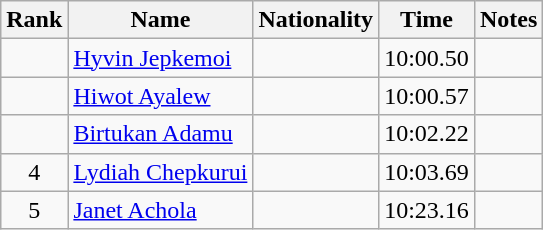<table class="wikitable sortable" style="text-align:center">
<tr>
<th>Rank</th>
<th>Name</th>
<th>Nationality</th>
<th>Time</th>
<th>Notes</th>
</tr>
<tr>
<td></td>
<td align=left><a href='#'>Hyvin Jepkemoi</a></td>
<td align=left></td>
<td>10:00.50</td>
<td></td>
</tr>
<tr>
<td></td>
<td align=left><a href='#'>Hiwot Ayalew</a></td>
<td align=left></td>
<td>10:00.57</td>
<td></td>
</tr>
<tr>
<td></td>
<td align=left><a href='#'>Birtukan Adamu</a></td>
<td align=left></td>
<td>10:02.22</td>
<td></td>
</tr>
<tr>
<td>4</td>
<td align=left><a href='#'>Lydiah Chepkurui</a></td>
<td align=left></td>
<td>10:03.69</td>
<td></td>
</tr>
<tr>
<td>5</td>
<td align=left><a href='#'>Janet Achola</a></td>
<td align=left></td>
<td>10:23.16</td>
<td></td>
</tr>
</table>
